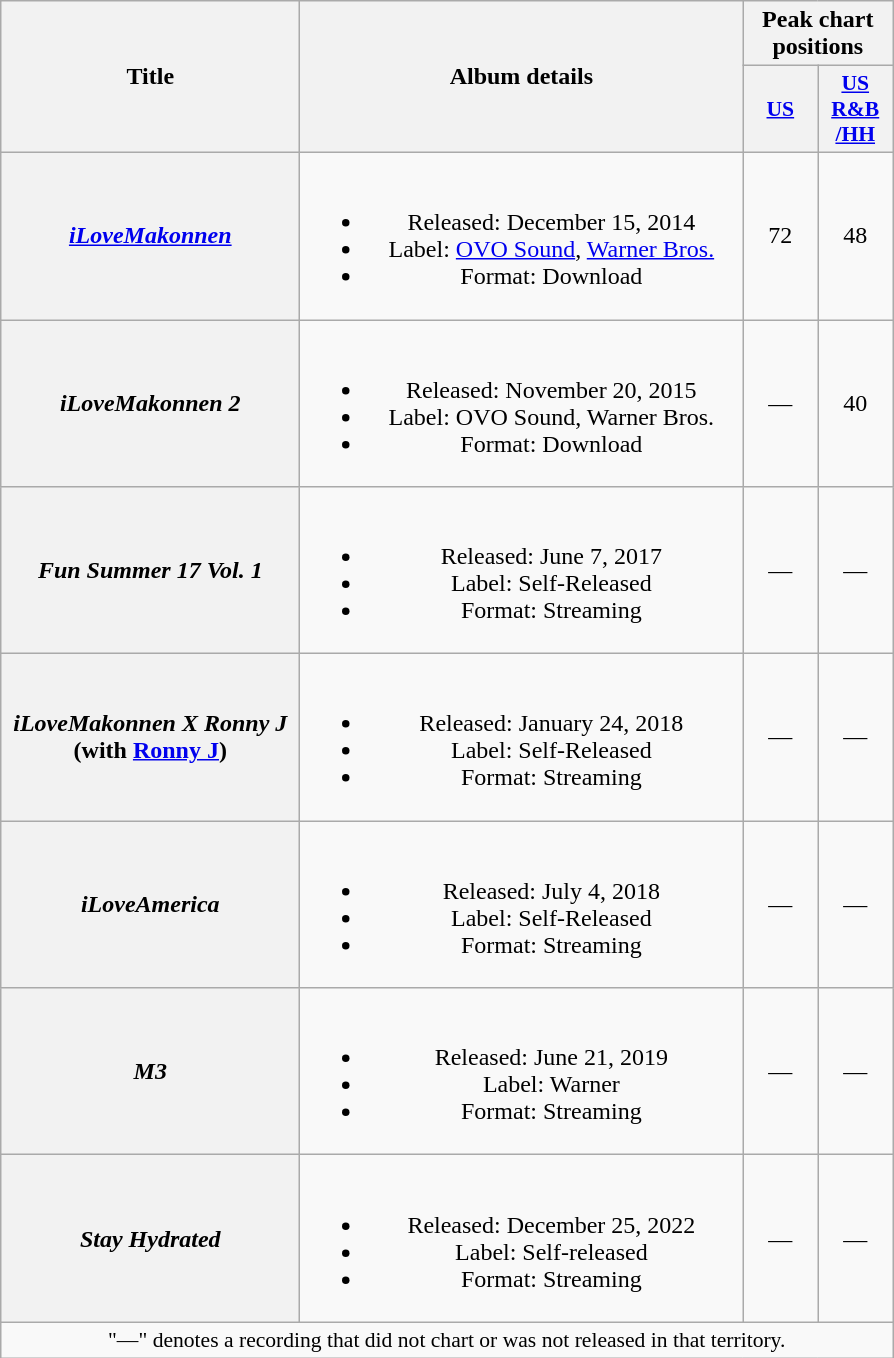<table class="wikitable plainrowheaders" style="text-align:center;">
<tr>
<th scope="col" rowspan="2" style="width:12em;">Title</th>
<th scope="col" rowspan="2" style="width:18em;">Album details</th>
<th scope="col" colspan="2">Peak chart positions</th>
</tr>
<tr>
<th scope="col" style="width:3em;font-size:90%;"><a href='#'>US</a><br></th>
<th scope="col" style="width:3em;font-size:90%;"><a href='#'>US<br>R&B<br>/HH</a><br></th>
</tr>
<tr>
<th scope="row"><em><a href='#'>iLoveMakonnen</a></em></th>
<td><br><ul><li>Released: December 15, 2014</li><li>Label: <a href='#'>OVO Sound</a>, <a href='#'>Warner Bros.</a></li><li>Format: Download</li></ul></td>
<td>72</td>
<td>48</td>
</tr>
<tr>
<th scope="row"><em>iLoveMakonnen 2</em></th>
<td><br><ul><li>Released: November 20, 2015</li><li>Label: OVO Sound, Warner Bros.</li><li>Format: Download</li></ul></td>
<td>—</td>
<td>40</td>
</tr>
<tr>
<th scope="row"><em>Fun Summer 17 Vol. 1</em></th>
<td><br><ul><li>Released: June 7, 2017</li><li>Label: Self-Released</li><li>Format: Streaming</li></ul></td>
<td>—</td>
<td>—</td>
</tr>
<tr>
<th scope="row"><em>iLoveMakonnen X Ronny J</em><br><span>(with <a href='#'>Ronny J</a>)</span></th>
<td><br><ul><li>Released: January 24, 2018</li><li>Label: Self-Released</li><li>Format: Streaming</li></ul></td>
<td>—</td>
<td>—</td>
</tr>
<tr>
<th scope="row"><em>iLoveAmerica</em></th>
<td><br><ul><li>Released: July 4, 2018</li><li>Label: Self-Released</li><li>Format: Streaming</li></ul></td>
<td>—</td>
<td>—</td>
</tr>
<tr>
<th scope="row"><em>M3</em></th>
<td><br><ul><li>Released: June 21, 2019</li><li>Label: Warner</li><li>Format: Streaming</li></ul></td>
<td>—</td>
<td>—</td>
</tr>
<tr>
<th scope="row"><em>Stay Hydrated</em></th>
<td><br><ul><li>Released: December 25, 2022</li><li>Label: Self-released</li><li>Format: Streaming</li></ul></td>
<td>—</td>
<td>—</td>
</tr>
<tr>
<td colspan="5" style="font-size:90%">"—" denotes a recording that did not chart or was not released in that territory.</td>
</tr>
</table>
